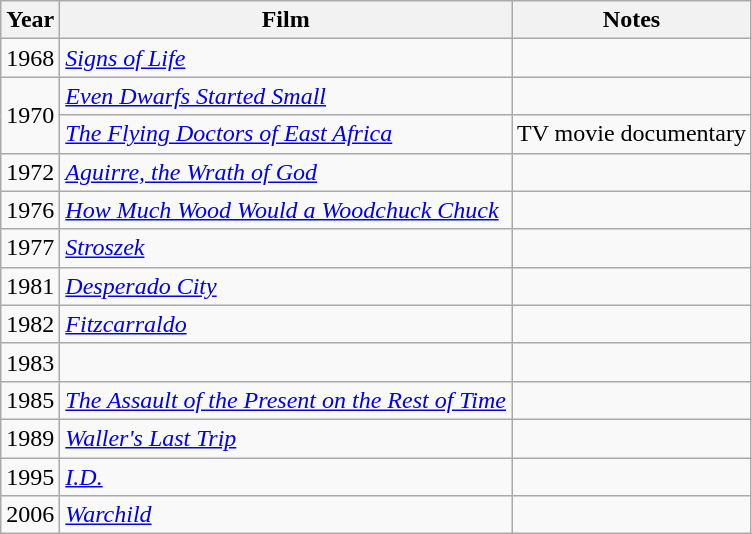<table class="wikitable">
<tr>
<th>Year</th>
<th>Film</th>
<th>Notes</th>
</tr>
<tr>
<td>1968</td>
<td><em><a href='#'>Signs of Life</a></em></td>
<td></td>
</tr>
<tr>
<td rowspan="2">1970</td>
<td><em><a href='#'>Even Dwarfs Started Small</a></em></td>
<td></td>
</tr>
<tr>
<td><em><a href='#'>The Flying Doctors of East Africa</a></em></td>
<td>TV movie documentary</td>
</tr>
<tr>
<td>1972</td>
<td><em><a href='#'>Aguirre, the Wrath of God</a></em></td>
<td></td>
</tr>
<tr>
<td>1976</td>
<td><em><a href='#'>How Much Wood Would a Woodchuck Chuck</a></em></td>
<td></td>
</tr>
<tr>
<td>1977</td>
<td><em><a href='#'>Stroszek</a></em></td>
<td></td>
</tr>
<tr>
<td>1981</td>
<td><em><a href='#'>Desperado City</a></em></td>
<td></td>
</tr>
<tr>
<td>1982</td>
<td><em><a href='#'>Fitzcarraldo</a></em></td>
<td></td>
</tr>
<tr>
<td>1983</td>
<td><em></em></td>
<td></td>
</tr>
<tr>
<td>1985</td>
<td><em><a href='#'>The Assault of the Present on the Rest of Time</a></em></td>
<td></td>
</tr>
<tr>
<td>1989</td>
<td><em><a href='#'>Waller's Last Trip</a></em></td>
<td></td>
</tr>
<tr>
<td>1995</td>
<td><em><a href='#'>I.D.</a></em></td>
<td></td>
</tr>
<tr>
<td>2006</td>
<td><em><a href='#'>Warchild</a></em></td>
<td></td>
</tr>
</table>
